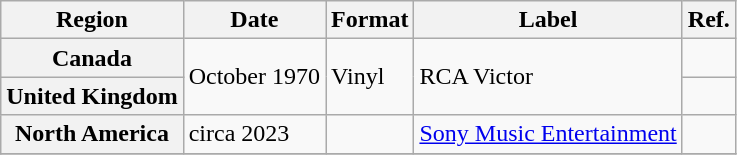<table class="wikitable plainrowheaders">
<tr>
<th scope="col">Region</th>
<th scope="col">Date</th>
<th scope="col">Format</th>
<th scope="col">Label</th>
<th scope="col">Ref.</th>
</tr>
<tr>
<th scope="row">Canada</th>
<td rowspan="2">October 1970</td>
<td rowspan="2">Vinyl</td>
<td rowspan="2">RCA Victor</td>
<td></td>
</tr>
<tr>
<th scope="row">United Kingdom</th>
<td></td>
</tr>
<tr>
<th scope="row">North America</th>
<td>circa 2023</td>
<td></td>
<td><a href='#'>Sony Music Entertainment</a></td>
<td></td>
</tr>
<tr>
</tr>
</table>
